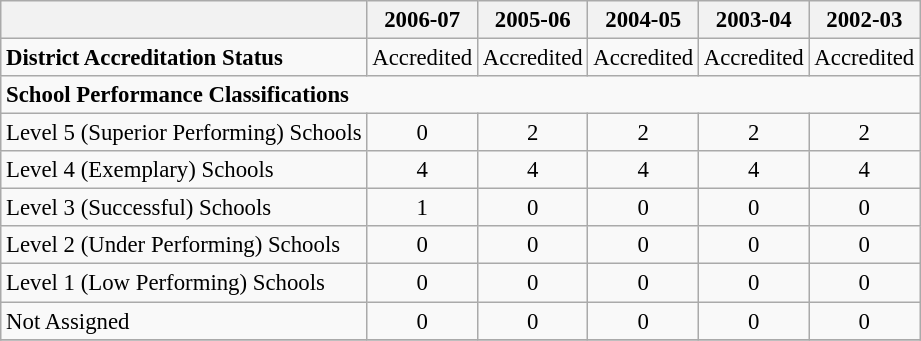<table class="wikitable" style="font-size: 95%;">
<tr>
<th></th>
<th>2006-07</th>
<th>2005-06</th>
<th>2004-05</th>
<th>2003-04</th>
<th>2002-03</th>
</tr>
<tr>
<td align="left"><strong>District Accreditation Status</strong></td>
<td align="center">Accredited</td>
<td align="center">Accredited</td>
<td align="center">Accredited</td>
<td align="center">Accredited</td>
<td align="center">Accredited</td>
</tr>
<tr>
<td align="left" colspan="6"><strong>School Performance Classifications</strong></td>
</tr>
<tr>
<td align="left">Level 5 (Superior Performing) Schools</td>
<td align="center">0</td>
<td align="center">2</td>
<td align="center">2</td>
<td align="center">2</td>
<td align="center">2</td>
</tr>
<tr>
<td align="left">Level 4 (Exemplary) Schools</td>
<td align="center">4</td>
<td align="center">4</td>
<td align="center">4</td>
<td align="center">4</td>
<td align="center">4</td>
</tr>
<tr>
<td align="left">Level 3 (Successful) Schools</td>
<td align="center">1</td>
<td align="center">0</td>
<td align="center">0</td>
<td align="center">0</td>
<td align="center">0</td>
</tr>
<tr>
<td align="left">Level 2 (Under Performing) Schools</td>
<td align="center">0</td>
<td align="center">0</td>
<td align="center">0</td>
<td align="center">0</td>
<td align="center">0</td>
</tr>
<tr>
<td align="left">Level 1 (Low Performing) Schools</td>
<td align="center">0</td>
<td align="center">0</td>
<td align="center">0</td>
<td align="center">0</td>
<td align="center">0</td>
</tr>
<tr>
<td align="left">Not Assigned</td>
<td align="center">0</td>
<td align="center">0</td>
<td align="center">0</td>
<td align="center">0</td>
<td align="center">0</td>
</tr>
<tr>
</tr>
</table>
